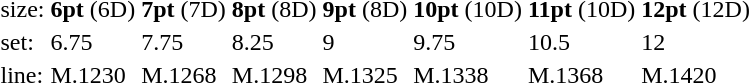<table style="margin-left:40px;">
<tr>
<td>size:</td>
<td><strong>6pt</strong> (6D)</td>
<td><strong>7pt</strong> (7D)</td>
<td><strong>8pt</strong> (8D)</td>
<td><strong>9pt</strong> (8D)</td>
<td><strong>10pt</strong> (10D)</td>
<td><strong>11pt</strong> (10D)</td>
<td><strong>12pt</strong> (12D)</td>
</tr>
<tr>
<td>set:</td>
<td>6.75</td>
<td>7.75</td>
<td>8.25</td>
<td>9</td>
<td>9.75</td>
<td>10.5</td>
<td>12</td>
</tr>
<tr>
<td>line:</td>
<td>M.1230</td>
<td>M.1268</td>
<td>M.1298</td>
<td>M.1325</td>
<td>M.1338</td>
<td>M.1368</td>
<td>M.1420</td>
</tr>
</table>
